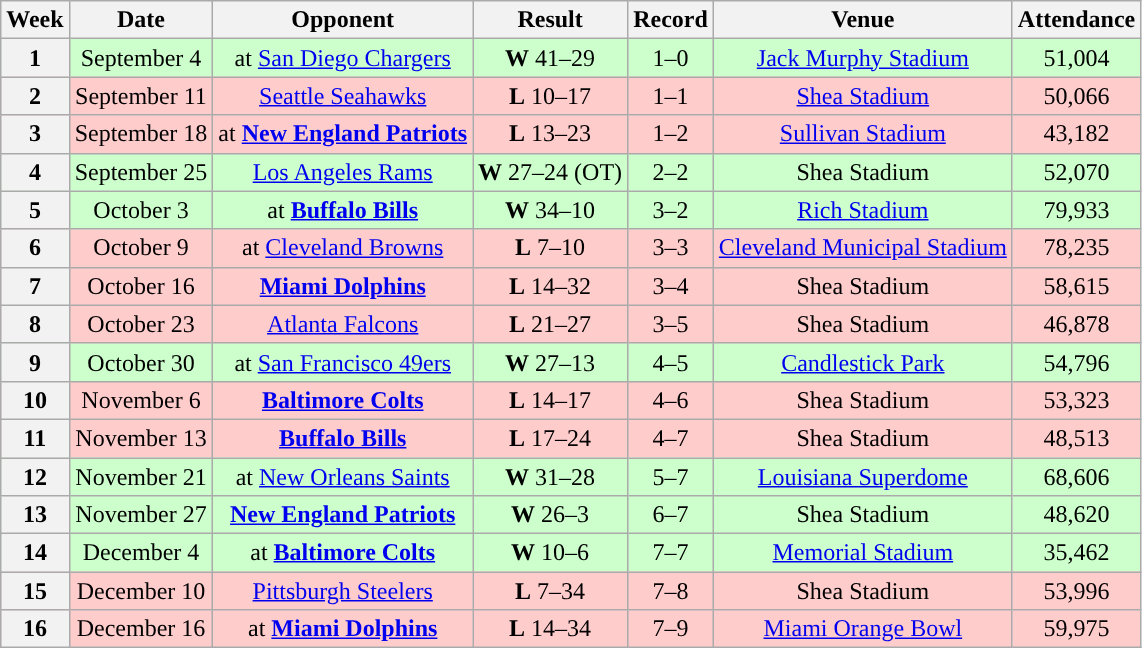<table class="wikitable" style="text-align:center">
<tr>
<th>Week</th>
<th>Date</th>
<th>Opponent</th>
<th>Result</th>
<th>Record</th>
<th>Venue</th>
<th>Attendance</th>
</tr>
<tr style="background:#cfc">
<th>1</th>
<td>September 4</td>
<td>at <a href='#'>San Diego Chargers</a></td>
<td><strong>W</strong> 41–29</td>
<td>1–0</td>
<td><a href='#'>Jack Murphy Stadium</a></td>
<td>51,004</td>
</tr>
<tr style="background:#fcc">
<th>2</th>
<td>September 11</td>
<td><a href='#'>Seattle Seahawks</a></td>
<td><strong>L</strong> 10–17</td>
<td>1–1</td>
<td><a href='#'>Shea Stadium</a></td>
<td>50,066</td>
</tr>
<tr style="background:#fcc">
<th>3</th>
<td>September 18</td>
<td>at <strong><a href='#'>New England Patriots</a></strong></td>
<td><strong>L</strong> 13–23</td>
<td>1–2</td>
<td><a href='#'>Sullivan Stadium</a></td>
<td>43,182</td>
</tr>
<tr style="background:#cfc">
<th>4</th>
<td>September 25</td>
<td><a href='#'>Los Angeles Rams</a></td>
<td><strong>W</strong> 27–24 (OT)</td>
<td>2–2</td>
<td>Shea Stadium</td>
<td>52,070</td>
</tr>
<tr style="background:#cfc">
<th>5</th>
<td>October 3</td>
<td>at <strong><a href='#'>Buffalo Bills</a></strong></td>
<td><strong>W</strong> 34–10</td>
<td>3–2</td>
<td><a href='#'>Rich Stadium</a></td>
<td>79,933</td>
</tr>
<tr style="background:#fcc">
<th>6</th>
<td>October 9</td>
<td>at <a href='#'>Cleveland Browns</a></td>
<td><strong>L</strong> 7–10</td>
<td>3–3</td>
<td><a href='#'>Cleveland Municipal Stadium</a></td>
<td>78,235</td>
</tr>
<tr style="background:#fcc">
<th>7</th>
<td>October 16</td>
<td><strong><a href='#'>Miami Dolphins</a></strong></td>
<td><strong>L</strong> 14–32</td>
<td>3–4</td>
<td>Shea Stadium</td>
<td>58,615</td>
</tr>
<tr style="background:#fcc">
<th>8</th>
<td>October 23</td>
<td><a href='#'>Atlanta Falcons</a></td>
<td><strong>L</strong> 21–27</td>
<td>3–5</td>
<td>Shea Stadium</td>
<td>46,878</td>
</tr>
<tr style="background:#cfc">
<th>9</th>
<td>October 30</td>
<td>at <a href='#'>San Francisco 49ers</a></td>
<td><strong>W</strong> 27–13</td>
<td>4–5</td>
<td><a href='#'>Candlestick Park</a></td>
<td>54,796</td>
</tr>
<tr style="background:#fcc">
<th>10</th>
<td>November 6</td>
<td><strong><a href='#'>Baltimore Colts</a></strong></td>
<td><strong>L</strong> 14–17</td>
<td>4–6</td>
<td>Shea Stadium</td>
<td>53,323</td>
</tr>
<tr style="background:#fcc">
<th>11</th>
<td>November 13</td>
<td><strong><a href='#'>Buffalo Bills</a></strong></td>
<td><strong>L</strong> 17–24</td>
<td>4–7</td>
<td>Shea Stadium</td>
<td>48,513</td>
</tr>
<tr style="background:#cfc">
<th>12</th>
<td>November 21</td>
<td>at <a href='#'>New Orleans Saints</a></td>
<td><strong>W</strong> 31–28</td>
<td>5–7</td>
<td><a href='#'>Louisiana Superdome</a></td>
<td>68,606</td>
</tr>
<tr style="background:#cfc">
<th>13</th>
<td>November 27</td>
<td><strong><a href='#'>New England Patriots</a></strong></td>
<td><strong>W</strong> 26–3</td>
<td>6–7</td>
<td>Shea Stadium</td>
<td>48,620</td>
</tr>
<tr style="background:#cfc">
<th>14</th>
<td>December 4</td>
<td>at <strong><a href='#'>Baltimore Colts</a></strong></td>
<td><strong>W</strong> 10–6</td>
<td>7–7</td>
<td><a href='#'>Memorial Stadium</a></td>
<td>35,462</td>
</tr>
<tr style="background:#fcc">
<th>15</th>
<td>December 10</td>
<td><a href='#'>Pittsburgh Steelers</a></td>
<td><strong>L</strong> 7–34</td>
<td>7–8</td>
<td>Shea Stadium</td>
<td>53,996</td>
</tr>
<tr style="background:#fcc">
<th>16</th>
<td>December 16</td>
<td>at <strong><a href='#'>Miami Dolphins</a></strong></td>
<td><strong>L</strong> 14–34</td>
<td>7–9</td>
<td><a href='#'>Miami Orange Bowl</a></td>
<td>59,975</td>
</tr>
</table>
